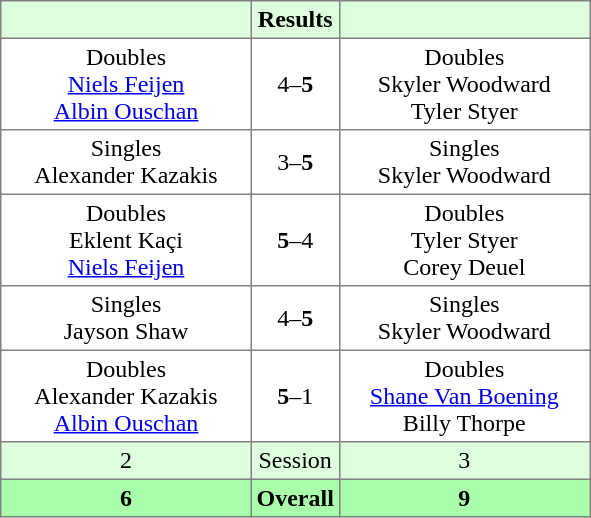<table border="1" cellpadding="3" style="border-collapse: collapse;">
<tr bgcolor="#ddffdd">
<th width="160"></th>
<th>Results</th>
<th width="160"></th>
</tr>
<tr>
<td align="center">Doubles<br><a href='#'>Niels Feijen</a><br><a href='#'>Albin Ouschan</a></td>
<td align="center">4–<strong>5</strong></td>
<td align="center">Doubles<br>Skyler Woodward<br>Tyler Styer</td>
</tr>
<tr>
<td align="center">Singles<br>Alexander Kazakis</td>
<td align="center">3–<strong>5</strong></td>
<td align="center">Singles<br>Skyler Woodward</td>
</tr>
<tr>
<td align="center">Doubles<br>Eklent Kaçi<br><a href='#'>Niels Feijen</a></td>
<td align="center"><strong>5</strong>–4</td>
<td align="center">Doubles<br>Tyler Styer<br>Corey Deuel</td>
</tr>
<tr>
<td align="center">Singles<br>Jayson Shaw</td>
<td align="center">4–<strong>5</strong></td>
<td align="center">Singles<br>Skyler Woodward</td>
</tr>
<tr>
<td align="center">Doubles<br>Alexander Kazakis<br><a href='#'>Albin Ouschan</a></td>
<td align="center"><strong>5</strong>–1</td>
<td align="center">Doubles<br><a href='#'>Shane Van Boening</a><br>Billy Thorpe</td>
</tr>
<tr bgcolor="#ddffdd">
<td align="center">2</td>
<td align="center">Session</td>
<td align="center">3</td>
</tr>
<tr bgcolor="#aaffaa">
<th align="center">6</th>
<th align="center">Overall</th>
<th align="center">9</th>
</tr>
</table>
